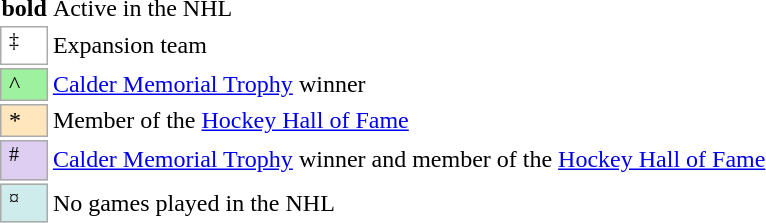<table>
<tr>
<td><strong>bold</strong></td>
<td>Active in the NHL</td>
</tr>
<tr>
<td style="border:solid 1px #AAAAAA"> <sup>‡</sup> </td>
<td>Expansion team</td>
</tr>
<tr>
<td bgcolor="#9EF19E" style="border:solid 1px #AAAAAA"> ^ </td>
<td><a href='#'>Calder Memorial Trophy</a> winner</td>
</tr>
<tr>
<td bgcolor="#FFE6BD" style="border:solid 1px #AAAAAA"> * </td>
<td>Member of the <a href='#'>Hockey Hall of Fame</a></td>
</tr>
<tr>
<td bgcolor="#ddcef2" style="border:solid 1px #AAAAAA"> <sup>#</sup> </td>
<td><a href='#'>Calder Memorial Trophy</a> winner and member of the <a href='#'>Hockey Hall of Fame</a></td>
</tr>
<tr>
<td bgcolor="#CFECEC" style="border:solid 1px #AAAAAA"> <sup>¤</sup> </td>
<td>No games played in the NHL</td>
</tr>
</table>
